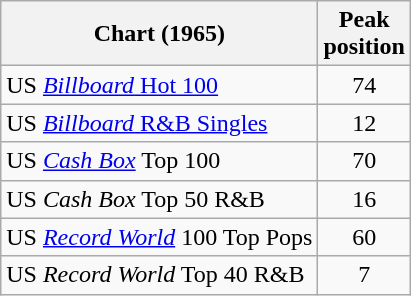<table class="wikitable">
<tr>
<th>Chart (1965)</th>
<th>Peak<br>position</th>
</tr>
<tr>
<td>US <a href='#'><em>Billboard</em> Hot 100</a></td>
<td align="center">74</td>
</tr>
<tr>
<td>US <a href='#'><em>Billboard</em> R&B Singles</a></td>
<td align="center">12</td>
</tr>
<tr>
<td>US <em><a href='#'>Cash Box</a></em> Top 100</td>
<td align="center">70</td>
</tr>
<tr>
<td>US <em>Cash Box</em> Top 50 R&B</td>
<td align="center">16</td>
</tr>
<tr>
<td>US <em><a href='#'>Record World</a></em> 100 Top Pops</td>
<td align="center">60</td>
</tr>
<tr>
<td>US <em>Record World</em> Top 40 R&B</td>
<td align="center">7</td>
</tr>
</table>
